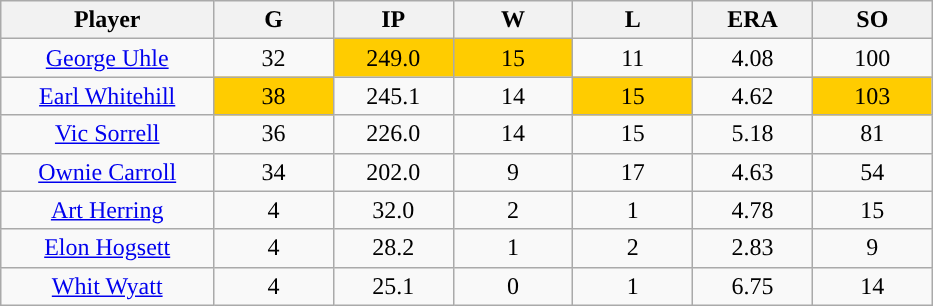<table class="wikitable sortable">
<tr>
<th bgcolor="#DDDDFF" width="16%">Player</th>
<th bgcolor="#DDDDFF" width="9%">G</th>
<th bgcolor="#DDDDFF" width="9%">IP</th>
<th bgcolor="#DDDDFF" width="9%">W</th>
<th bgcolor="#DDDDFF" width="9%">L</th>
<th bgcolor="#DDDDFF" width="9%">ERA</th>
<th bgcolor="#DDDDFF" width="9%">SO</th>
</tr>
<tr align="center">
<td><a href='#'>George Uhle</a></td>
<td>32</td>
<td style="background:#fc0;">249.0</td>
<td style="background:#fc0;">15</td>
<td>11</td>
<td>4.08</td>
<td>100</td>
</tr>
<tr align=center>
<td><a href='#'>Earl Whitehill</a></td>
<td style="background:#fc0;">38</td>
<td>245.1</td>
<td>14</td>
<td style="background:#fc0;">15</td>
<td>4.62</td>
<td style="background:#fc0;">103</td>
</tr>
<tr align=center>
<td><a href='#'>Vic Sorrell</a></td>
<td>36</td>
<td>226.0</td>
<td>14</td>
<td>15</td>
<td>5.18</td>
<td>81</td>
</tr>
<tr align=center>
<td><a href='#'>Ownie Carroll</a></td>
<td>34</td>
<td>202.0</td>
<td>9</td>
<td>17</td>
<td>4.63</td>
<td>54</td>
</tr>
<tr align=center>
<td><a href='#'>Art Herring</a></td>
<td>4</td>
<td>32.0</td>
<td>2</td>
<td>1</td>
<td>4.78</td>
<td>15</td>
</tr>
<tr align=center>
<td><a href='#'>Elon Hogsett</a></td>
<td>4</td>
<td>28.2</td>
<td>1</td>
<td>2</td>
<td>2.83</td>
<td>9</td>
</tr>
<tr align=center>
<td><a href='#'>Whit Wyatt</a></td>
<td>4</td>
<td>25.1</td>
<td>0</td>
<td>1</td>
<td>6.75</td>
<td>14</td>
</tr>
</table>
